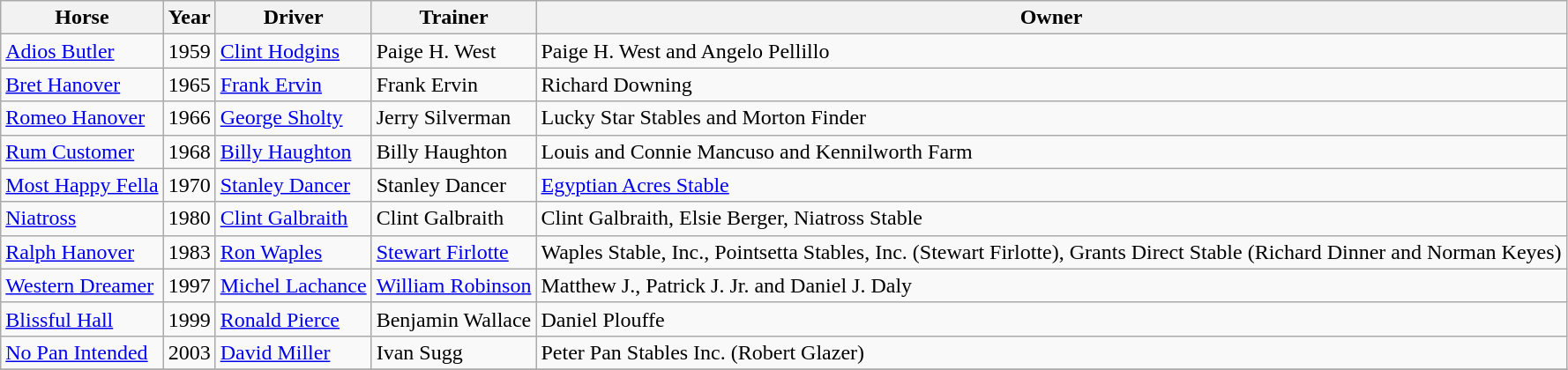<table class="wikitable">
<tr>
<th>Horse</th>
<th>Year</th>
<th>Driver</th>
<th>Trainer</th>
<th>Owner</th>
</tr>
<tr>
<td><a href='#'>Adios Butler</a></td>
<td>1959</td>
<td><a href='#'>Clint Hodgins</a></td>
<td>Paige H. West</td>
<td>Paige H. West and Angelo Pellillo</td>
</tr>
<tr>
<td><a href='#'>Bret Hanover</a></td>
<td>1965</td>
<td><a href='#'>Frank Ervin</a></td>
<td>Frank Ervin</td>
<td>Richard Downing</td>
</tr>
<tr>
<td><a href='#'>Romeo Hanover</a></td>
<td>1966</td>
<td><a href='#'>George Sholty</a></td>
<td>Jerry Silverman</td>
<td>Lucky Star Stables and Morton Finder</td>
</tr>
<tr>
<td><a href='#'>Rum Customer</a></td>
<td>1968</td>
<td><a href='#'>Billy Haughton</a></td>
<td>Billy Haughton</td>
<td>Louis and Connie Mancuso and Kennilworth Farm</td>
</tr>
<tr>
<td><a href='#'>Most Happy Fella</a></td>
<td>1970</td>
<td><a href='#'>Stanley Dancer</a></td>
<td>Stanley Dancer</td>
<td><a href='#'>Egyptian Acres Stable</a></td>
</tr>
<tr>
<td><a href='#'>Niatross</a></td>
<td>1980</td>
<td><a href='#'>Clint Galbraith</a></td>
<td>Clint Galbraith</td>
<td>Clint Galbraith, Elsie Berger, Niatross Stable</td>
</tr>
<tr>
<td><a href='#'>Ralph Hanover</a></td>
<td>1983</td>
<td><a href='#'>Ron Waples</a></td>
<td><a href='#'>Stewart Firlotte</a></td>
<td>Waples Stable, Inc., Pointsetta Stables, Inc. (Stewart Firlotte), Grants Direct Stable (Richard Dinner and Norman Keyes)</td>
</tr>
<tr>
<td><a href='#'>Western Dreamer</a></td>
<td>1997</td>
<td><a href='#'>Michel Lachance</a></td>
<td><a href='#'> William Robinson</a></td>
<td>Matthew J., Patrick J. Jr. and Daniel J. Daly</td>
</tr>
<tr>
<td><a href='#'>Blissful Hall</a></td>
<td>1999</td>
<td><a href='#'>Ronald Pierce</a></td>
<td>Benjamin Wallace</td>
<td>Daniel Plouffe</td>
</tr>
<tr>
<td><a href='#'>No Pan Intended</a></td>
<td>2003</td>
<td><a href='#'>David Miller</a></td>
<td>Ivan Sugg</td>
<td>Peter Pan Stables Inc. (Robert Glazer)</td>
</tr>
<tr>
</tr>
</table>
